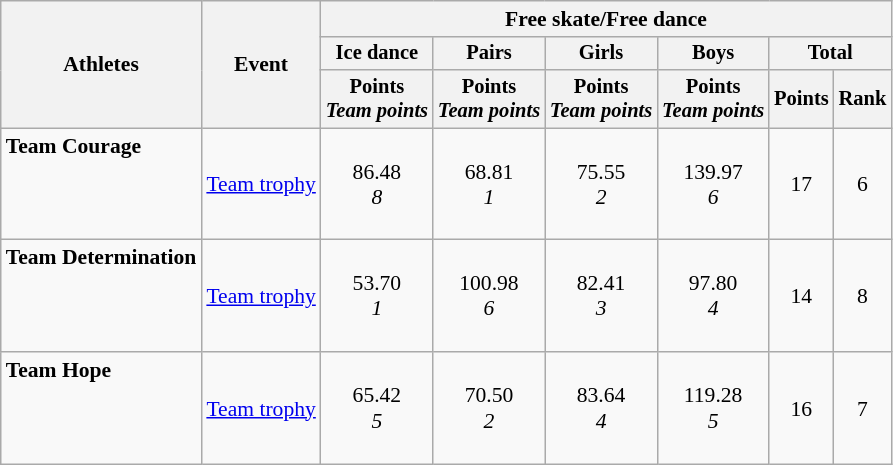<table class="wikitable" style="font-size:90%">
<tr>
<th rowspan=3>Athletes</th>
<th rowspan=3>Event</th>
<th colspan=6>Free skate/Free dance</th>
</tr>
<tr style="font-size:95%">
<th>Ice dance</th>
<th>Pairs</th>
<th>Girls</th>
<th>Boys</th>
<th colspan=2>Total</th>
</tr>
<tr style="font-size:95%">
<th>Points<br><em>Team points</em></th>
<th>Points<br><em>Team points</em></th>
<th>Points<br><em>Team points</em></th>
<th>Points<br><em>Team points</em></th>
<th>Points</th>
<th>Rank</th>
</tr>
<tr align=center>
<td align=left><strong>Team Courage</strong><br><br><br><br></td>
<td align=left><a href='#'>Team trophy</a></td>
<td>86.48<br><em>8</em></td>
<td>68.81<br><em>1</em></td>
<td>75.55<br><em>2</em></td>
<td>139.97<br><em>6</em></td>
<td>17</td>
<td>6</td>
</tr>
<tr align=center>
<td align=left><strong>Team Determination</strong><br><br><br><br></td>
<td align=left><a href='#'>Team trophy</a></td>
<td>53.70<br><em>1</em></td>
<td>100.98<br><em>6</em></td>
<td>82.41<br><em>3</em></td>
<td>97.80<br><em>4</em></td>
<td>14</td>
<td>8</td>
</tr>
<tr align=center>
<td align=left><strong>Team Hope</strong><br><br><br><br></td>
<td align=left><a href='#'>Team trophy</a></td>
<td>65.42<br><em>5</em></td>
<td>70.50<br><em>2</em></td>
<td>83.64<br><em>4</em></td>
<td>119.28<br><em>5</em></td>
<td>16</td>
<td>7</td>
</tr>
</table>
